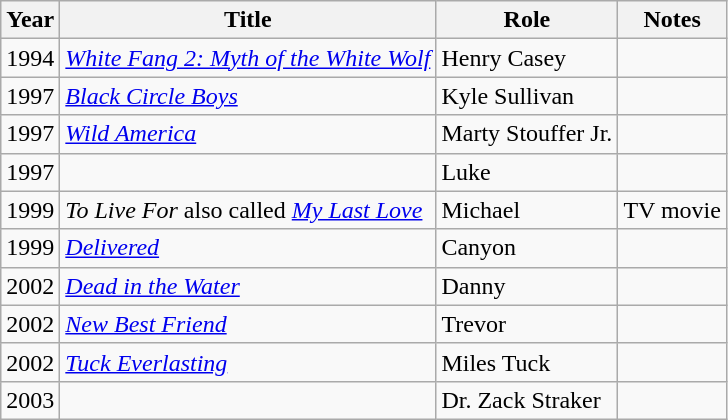<table class="wikitable sortable">
<tr>
<th>Year</th>
<th>Title</th>
<th>Role</th>
<th class="unsortable">Notes</th>
</tr>
<tr>
<td>1994</td>
<td><em><a href='#'>White Fang 2: Myth of the White Wolf</a></em></td>
<td>Henry Casey</td>
<td></td>
</tr>
<tr>
<td>1997</td>
<td><em><a href='#'>Black Circle Boys</a></em></td>
<td>Kyle Sullivan</td>
<td></td>
</tr>
<tr>
<td>1997</td>
<td><em><a href='#'>Wild America</a></em></td>
<td>Marty Stouffer Jr.</td>
<td></td>
</tr>
<tr>
<td>1997</td>
<td><em></em></td>
<td>Luke</td>
<td></td>
</tr>
<tr>
<td>1999</td>
<td><em>To Live For</em> also called <em><a href='#'>My Last Love</a></em></td>
<td>Michael</td>
<td>TV movie</td>
</tr>
<tr>
<td>1999</td>
<td><em><a href='#'>Delivered</a></em></td>
<td>Canyon</td>
<td></td>
</tr>
<tr>
<td>2002</td>
<td><em><a href='#'>Dead in the Water</a></em></td>
<td>Danny</td>
<td></td>
</tr>
<tr>
<td>2002</td>
<td><em><a href='#'>New Best Friend</a></em></td>
<td>Trevor</td>
<td></td>
</tr>
<tr>
<td>2002</td>
<td><em><a href='#'>Tuck Everlasting</a></em></td>
<td>Miles Tuck</td>
<td></td>
</tr>
<tr>
<td>2003</td>
<td><em></em></td>
<td>Dr. Zack Straker</td>
<td></td>
</tr>
</table>
